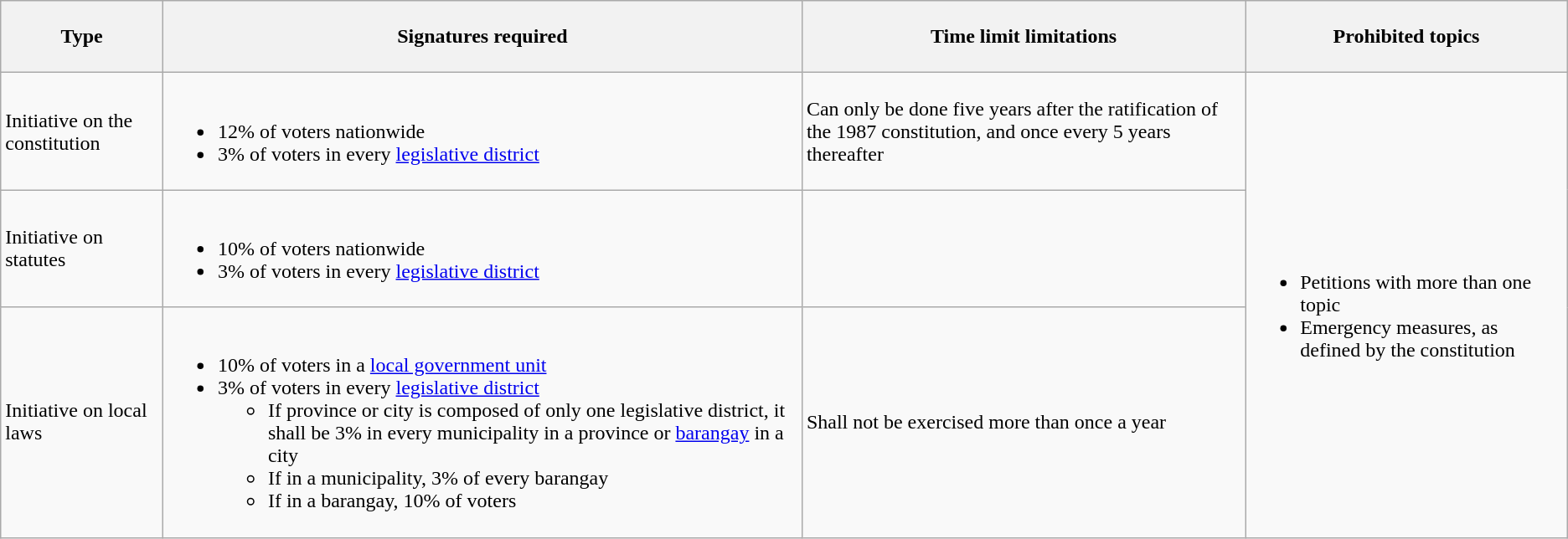<table class="wikitable">
<tr>
<th>Type</th>
<th>Signatures required</th>
<th>Time limit limitations</th>
<th><blockquote>Prohibited topics</blockquote></th>
</tr>
<tr>
<td>Initiative on the constitution</td>
<td><br><ul><li>12% of voters nationwide</li><li>3% of voters in every <a href='#'>legislative district</a></li></ul></td>
<td>Can only be done five years after the ratification of the 1987 constitution, and once every 5 years thereafter</td>
<td rowspan="3"><br><ul><li>Petitions with more than one topic</li><li>Emergency measures, as defined by the constitution</li></ul></td>
</tr>
<tr>
<td>Initiative on statutes</td>
<td><br><ul><li>10% of voters nationwide</li><li>3% of voters in every <a href='#'>legislative district</a></li></ul></td>
<td></td>
</tr>
<tr>
<td>Initiative on local laws</td>
<td><br><ul><li>10% of voters in a <a href='#'>local government unit</a></li><li>3% of voters in every <a href='#'>legislative district</a><ul><li>If province or city is composed of only one legislative district, it shall be 3% in every municipality in a province or <a href='#'>barangay</a> in a city</li><li>If in a municipality, 3% of every barangay</li><li>If in a barangay, 10% of voters</li></ul></li></ul></td>
<td>Shall not be exercised more than once a year</td>
</tr>
</table>
